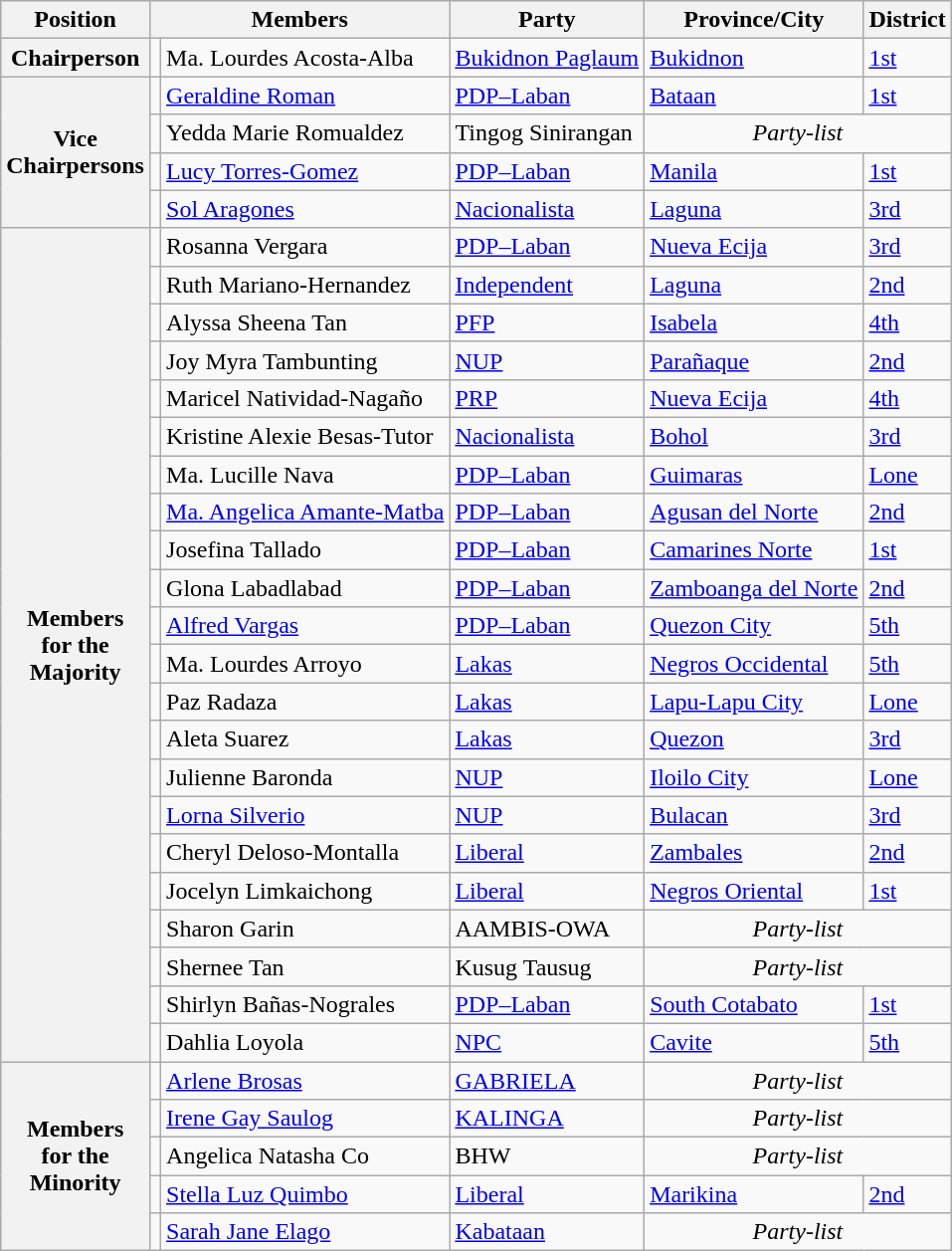<table class="wikitable" style="font-size: 100%;">
<tr>
<th>Position</th>
<th colspan="2">Members</th>
<th>Party</th>
<th>Province/City</th>
<th>District</th>
</tr>
<tr>
<th>Chairperson</th>
<td></td>
<td>Ma. Lourdes Acosta-Alba</td>
<td><a href='#'>Bukidnon Paglaum</a></td>
<td><a href='#'>Bukidnon</a></td>
<td><a href='#'>1st</a></td>
</tr>
<tr>
<th rowspan="4">Vice<br>Chairpersons</th>
<td></td>
<td><a href='#'>Geraldine Roman</a></td>
<td><a href='#'>PDP–Laban</a></td>
<td><a href='#'>Bataan</a></td>
<td><a href='#'>1st</a></td>
</tr>
<tr>
<td></td>
<td>Yedda Marie Romualdez</td>
<td>Tingog Sinirangan</td>
<td align="center" colspan="2"><em>Party-list</em></td>
</tr>
<tr>
<td></td>
<td><a href='#'>Lucy Torres-Gomez</a></td>
<td><a href='#'>PDP–Laban</a></td>
<td><a href='#'>Manila</a></td>
<td><a href='#'>1st</a></td>
</tr>
<tr>
<td></td>
<td><a href='#'>Sol Aragones</a></td>
<td><a href='#'>Nacionalista</a></td>
<td><a href='#'>Laguna</a></td>
<td><a href='#'>3rd</a></td>
</tr>
<tr>
<th rowspan="22">Members<br>for the<br>Majority</th>
<td></td>
<td>Rosanna Vergara</td>
<td><a href='#'>PDP–Laban</a></td>
<td><a href='#'>Nueva Ecija</a></td>
<td><a href='#'>3rd</a></td>
</tr>
<tr>
<td></td>
<td>Ruth Mariano-Hernandez</td>
<td><a href='#'>Independent</a></td>
<td><a href='#'>Laguna</a></td>
<td><a href='#'>2nd</a></td>
</tr>
<tr>
<td></td>
<td>Alyssa Sheena Tan</td>
<td><a href='#'>PFP</a></td>
<td><a href='#'>Isabela</a></td>
<td><a href='#'>4th</a></td>
</tr>
<tr>
<td></td>
<td>Joy Myra Tambunting</td>
<td><a href='#'>NUP</a></td>
<td><a href='#'>Parañaque</a></td>
<td><a href='#'>2nd</a></td>
</tr>
<tr>
<td></td>
<td>Maricel Natividad-Nagaño</td>
<td><a href='#'>PRP</a></td>
<td><a href='#'>Nueva Ecija</a></td>
<td><a href='#'>4th</a></td>
</tr>
<tr>
<td></td>
<td>Kristine Alexie Besas-Tutor</td>
<td><a href='#'>Nacionalista</a></td>
<td><a href='#'>Bohol</a></td>
<td><a href='#'>3rd</a></td>
</tr>
<tr>
<td></td>
<td>Ma. Lucille Nava</td>
<td><a href='#'>PDP–Laban</a></td>
<td><a href='#'>Guimaras</a></td>
<td><a href='#'>Lone</a></td>
</tr>
<tr>
<td></td>
<td><a href='#'>Ma. Angelica Amante-Matba</a></td>
<td><a href='#'>PDP–Laban</a></td>
<td><a href='#'>Agusan del Norte</a></td>
<td><a href='#'>2nd</a></td>
</tr>
<tr>
<td></td>
<td>Josefina Tallado</td>
<td><a href='#'>PDP–Laban</a></td>
<td><a href='#'>Camarines Norte</a></td>
<td><a href='#'>1st</a></td>
</tr>
<tr>
<td></td>
<td>Glona Labadlabad</td>
<td><a href='#'>PDP–Laban</a></td>
<td><a href='#'>Zamboanga del Norte</a></td>
<td><a href='#'>2nd</a></td>
</tr>
<tr>
<td></td>
<td><a href='#'>Alfred Vargas</a></td>
<td><a href='#'>PDP–Laban</a></td>
<td><a href='#'>Quezon City</a></td>
<td><a href='#'>5th</a></td>
</tr>
<tr>
<td></td>
<td>Ma. Lourdes Arroyo</td>
<td><a href='#'>Lakas</a></td>
<td><a href='#'>Negros Occidental</a></td>
<td><a href='#'>5th</a></td>
</tr>
<tr>
<td></td>
<td>Paz Radaza</td>
<td><a href='#'>Lakas</a></td>
<td><a href='#'>Lapu-Lapu City</a></td>
<td><a href='#'>Lone</a></td>
</tr>
<tr>
<td></td>
<td>Aleta Suarez</td>
<td><a href='#'>Lakas</a></td>
<td><a href='#'>Quezon</a></td>
<td><a href='#'>3rd</a></td>
</tr>
<tr>
<td></td>
<td>Julienne Baronda</td>
<td><a href='#'>NUP</a></td>
<td><a href='#'>Iloilo City</a></td>
<td><a href='#'>Lone</a></td>
</tr>
<tr>
<td></td>
<td><a href='#'>Lorna Silverio</a></td>
<td><a href='#'>NUP</a></td>
<td><a href='#'>Bulacan</a></td>
<td><a href='#'>3rd</a></td>
</tr>
<tr>
<td></td>
<td>Cheryl Deloso-Montalla</td>
<td><a href='#'>Liberal</a></td>
<td><a href='#'>Zambales</a></td>
<td><a href='#'>2nd</a></td>
</tr>
<tr>
<td></td>
<td>Jocelyn Limkaichong</td>
<td><a href='#'>Liberal</a></td>
<td><a href='#'>Negros Oriental</a></td>
<td><a href='#'>1st</a></td>
</tr>
<tr>
<td></td>
<td>Sharon Garin</td>
<td>AAMBIS-OWA</td>
<td align="center" colspan="2"><em>Party-list</em></td>
</tr>
<tr>
<td></td>
<td>Shernee Tan</td>
<td>Kusug Tausug</td>
<td align="center" colspan="2"><em>Party-list</em></td>
</tr>
<tr>
<td></td>
<td>Shirlyn Bañas-Nograles</td>
<td><a href='#'>PDP–Laban</a></td>
<td><a href='#'>South Cotabato</a></td>
<td><a href='#'>1st</a></td>
</tr>
<tr>
<td></td>
<td>Dahlia Loyola</td>
<td><a href='#'>NPC</a></td>
<td><a href='#'>Cavite</a></td>
<td><a href='#'>5th</a></td>
</tr>
<tr>
<th rowspan="5">Members<br>for the<br>Minority</th>
<td></td>
<td><a href='#'>Arlene Brosas</a></td>
<td><a href='#'>GABRIELA</a></td>
<td align="center" colspan="2"><em>Party-list</em></td>
</tr>
<tr>
<td></td>
<td><a href='#'>Irene Gay Saulog</a></td>
<td><a href='#'>KALINGA</a></td>
<td align="center" colspan="2"><em>Party-list</em></td>
</tr>
<tr>
<td></td>
<td>Angelica Natasha Co</td>
<td>BHW</td>
<td align="center" colspan="2"><em>Party-list</em></td>
</tr>
<tr>
<td></td>
<td><a href='#'>Stella Luz Quimbo</a></td>
<td><a href='#'>Liberal</a></td>
<td><a href='#'>Marikina</a></td>
<td><a href='#'>2nd</a></td>
</tr>
<tr>
<td></td>
<td><a href='#'>Sarah Jane Elago</a></td>
<td><a href='#'>Kabataan</a></td>
<td align="center" colspan="2"><em>Party-list</em></td>
</tr>
</table>
